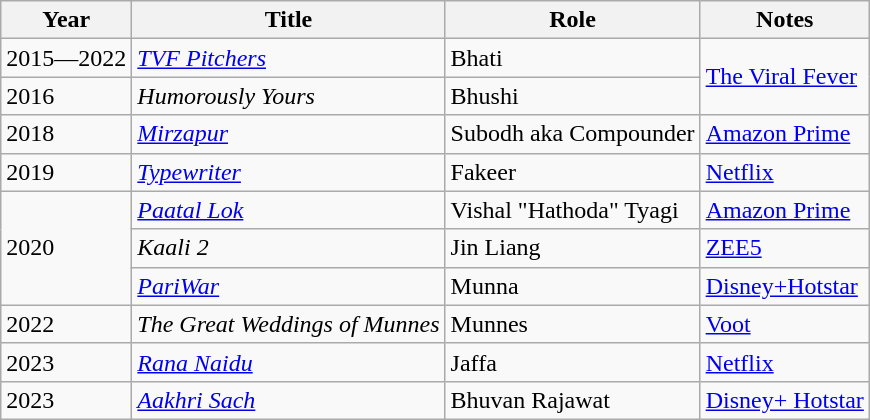<table class="wikitable sortable">
<tr>
<th>Year</th>
<th>Title</th>
<th>Role</th>
<th class="unsortable">Notes</th>
</tr>
<tr>
<td>2015—2022</td>
<td><em><a href='#'>TVF Pitchers</a></em></td>
<td>Bhati</td>
<td rowspan=2><a href='#'>The Viral Fever</a></td>
</tr>
<tr>
<td>2016</td>
<td><em>Humorously Yours</em></td>
<td>Bhushi</td>
</tr>
<tr>
<td>2018</td>
<td><em><a href='#'>Mirzapur</a></em></td>
<td>Subodh aka Compounder</td>
<td><a href='#'>Amazon Prime</a></td>
</tr>
<tr>
<td>2019</td>
<td><em><a href='#'>Typewriter</a></em></td>
<td>Fakeer</td>
<td><a href='#'>Netflix</a></td>
</tr>
<tr>
<td rowspan="3">2020</td>
<td><em><a href='#'>Paatal Lok</a></em></td>
<td>Vishal "Hathoda" Tyagi</td>
<td><a href='#'>Amazon Prime</a></td>
</tr>
<tr>
<td><em>Kaali 2</em></td>
<td>Jin Liang</td>
<td><a href='#'>ZEE5</a></td>
</tr>
<tr>
<td><em><a href='#'>PariWar</a></em></td>
<td>Munna</td>
<td><a href='#'>Disney+Hotstar</a></td>
</tr>
<tr>
<td>2022</td>
<td><em>The Great Weddings of Munnes</em></td>
<td>Munnes</td>
<td><a href='#'>Voot</a></td>
</tr>
<tr>
<td>2023</td>
<td><em><a href='#'>Rana Naidu</a></em></td>
<td>Jaffa</td>
<td><a href='#'>Netflix</a></td>
</tr>
<tr>
<td>2023</td>
<td><em><a href='#'>Aakhri Sach</a></em></td>
<td>Bhuvan Rajawat</td>
<td><a href='#'>Disney+ Hotstar</a></td>
</tr>
</table>
